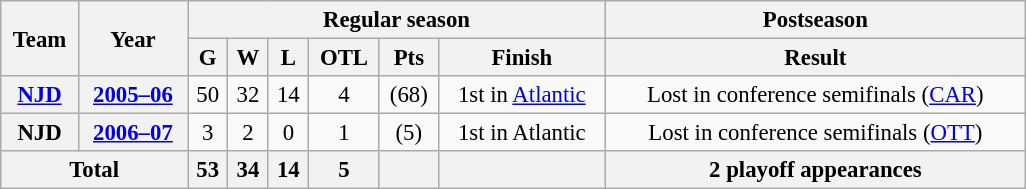<table class="wikitable" style="font-size: 95%; text-align:center; width:45em;">
<tr>
<th rowspan="2">Team</th>
<th rowspan="2">Year</th>
<th colspan="6">Regular season</th>
<th>Postseason</th>
</tr>
<tr>
<th>G</th>
<th>W</th>
<th>L</th>
<th>OTL</th>
<th>Pts</th>
<th>Finish</th>
<th>Result</th>
</tr>
<tr>
<th><a href='#'>NJD</a></th>
<th><a href='#'>2005–06</a></th>
<td>50</td>
<td>32</td>
<td>14</td>
<td>4</td>
<td>(68)</td>
<td>1st in <a href='#'>Atlantic</a></td>
<td>Lost in conference semifinals (<a href='#'>CAR</a>)</td>
</tr>
<tr>
<th>NJD</th>
<th><a href='#'>2006–07</a></th>
<td>3</td>
<td>2</td>
<td>0</td>
<td>1</td>
<td>(5)</td>
<td>1st in Atlantic</td>
<td>Lost in conference semifinals (<a href='#'>OTT</a>)</td>
</tr>
<tr>
<th colspan="2">Total</th>
<th>53</th>
<th>34</th>
<th>14</th>
<th>5</th>
<th> </th>
<th> </th>
<th>2 playoff appearances</th>
</tr>
</table>
